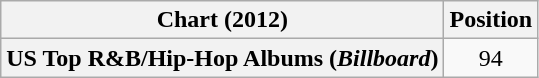<table class="wikitable plainrowheaders" style="text-align:center">
<tr>
<th scope="col">Chart (2012)</th>
<th scope="col">Position</th>
</tr>
<tr>
<th scope="row">US Top R&B/Hip-Hop Albums (<em>Billboard</em>)</th>
<td>94</td>
</tr>
</table>
